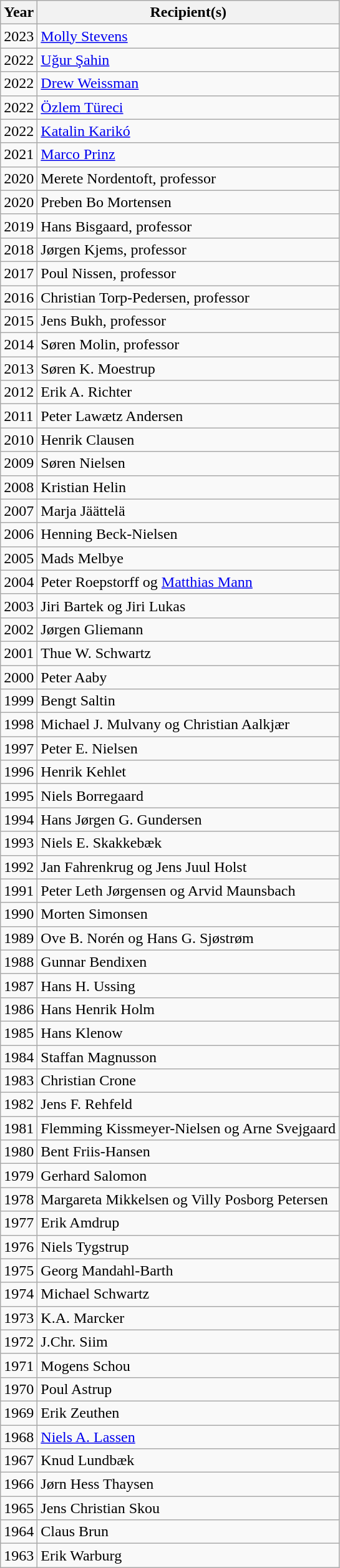<table class="wikitable sortable">
<tr>
<th>Year</th>
<th>Recipient(s)</th>
</tr>
<tr>
<td>2023</td>
<td><a href='#'>Molly Stevens</a></td>
</tr>
<tr>
<td>2022</td>
<td><a href='#'>Uğur Şahin</a></td>
</tr>
<tr>
<td>2022</td>
<td><a href='#'>Drew Weissman</a></td>
</tr>
<tr>
<td>2022</td>
<td><a href='#'>Özlem Türeci</a></td>
</tr>
<tr>
<td>2022</td>
<td><a href='#'>Katalin Karikó</a></td>
</tr>
<tr>
<td>2021</td>
<td><a href='#'>Marco Prinz</a></td>
</tr>
<tr>
<td>2020</td>
<td>Merete Nordentoft, professor</td>
</tr>
<tr>
<td>2020</td>
<td>Preben Bo Mortensen</td>
</tr>
<tr>
<td>2019</td>
<td>Hans Bisgaard, professor</td>
</tr>
<tr>
<td>2018</td>
<td>Jørgen Kjems, professor</td>
</tr>
<tr>
<td>2017</td>
<td>Poul Nissen, professor</td>
</tr>
<tr>
<td>2016</td>
<td>Christian Torp-Pedersen, professor</td>
</tr>
<tr>
<td>2015</td>
<td>Jens Bukh, professor</td>
</tr>
<tr>
<td>2014</td>
<td>Søren Molin, professor</td>
</tr>
<tr>
<td>2013</td>
<td>Søren K. Moestrup</td>
</tr>
<tr>
<td>2012</td>
<td>Erik A. Richter</td>
</tr>
<tr>
<td>2011</td>
<td>Peter Lawætz Andersen</td>
</tr>
<tr>
<td>2010</td>
<td>Henrik Clausen</td>
</tr>
<tr>
<td>2009</td>
<td>Søren Nielsen</td>
</tr>
<tr>
<td>2008</td>
<td>Kristian Helin</td>
</tr>
<tr>
<td>2007</td>
<td>Marja Jäättelä</td>
</tr>
<tr>
<td>2006</td>
<td>Henning Beck-Nielsen</td>
</tr>
<tr>
<td>2005</td>
<td>Mads Melbye</td>
</tr>
<tr>
<td>2004</td>
<td>Peter Roepstorff og <a href='#'>Matthias Mann</a></td>
</tr>
<tr>
<td>2003</td>
<td>Jiri Bartek og Jiri Lukas</td>
</tr>
<tr>
<td>2002</td>
<td>Jørgen Gliemann</td>
</tr>
<tr>
<td>2001</td>
<td>Thue W. Schwartz</td>
</tr>
<tr>
<td>2000</td>
<td>Peter Aaby</td>
</tr>
<tr>
<td>1999</td>
<td>Bengt Saltin</td>
</tr>
<tr>
<td>1998</td>
<td>Michael J. Mulvany og Christian Aalkjær</td>
</tr>
<tr>
<td>1997</td>
<td>Peter E. Nielsen</td>
</tr>
<tr>
<td>1996</td>
<td>Henrik Kehlet</td>
</tr>
<tr>
<td>1995</td>
<td>Niels Borregaard</td>
</tr>
<tr>
<td>1994</td>
<td>Hans Jørgen G. Gundersen</td>
</tr>
<tr>
<td>1993</td>
<td>Niels E. Skakkebæk</td>
</tr>
<tr>
<td>1992</td>
<td>Jan Fahrenkrug og Jens Juul Holst</td>
</tr>
<tr>
<td>1991</td>
<td>Peter Leth Jørgensen og Arvid Maunsbach</td>
</tr>
<tr>
<td>1990</td>
<td>Morten Simonsen</td>
</tr>
<tr>
<td>1989</td>
<td>Ove B. Norén og Hans G. Sjøstrøm</td>
</tr>
<tr>
<td>1988</td>
<td>Gunnar Bendixen</td>
</tr>
<tr>
<td>1987</td>
<td>Hans H. Ussing</td>
</tr>
<tr>
<td>1986</td>
<td>Hans Henrik Holm</td>
</tr>
<tr>
<td>1985</td>
<td>Hans Klenow</td>
</tr>
<tr>
<td>1984</td>
<td>Staffan Magnusson</td>
</tr>
<tr>
<td>1983</td>
<td>Christian Crone</td>
</tr>
<tr>
<td>1982</td>
<td>Jens F. Rehfeld</td>
</tr>
<tr>
<td>1981</td>
<td>Flemming Kissmeyer-Nielsen og Arne Svejgaard</td>
</tr>
<tr>
<td>1980</td>
<td>Bent Friis-Hansen</td>
</tr>
<tr>
<td>1979</td>
<td>Gerhard Salomon</td>
</tr>
<tr>
<td>1978</td>
<td>Margareta Mikkelsen og Villy Posborg Petersen</td>
</tr>
<tr>
<td>1977</td>
<td>Erik Amdrup</td>
</tr>
<tr>
<td>1976</td>
<td>Niels Tygstrup</td>
</tr>
<tr>
<td>1975</td>
<td>Georg Mandahl-Barth</td>
</tr>
<tr>
<td>1974</td>
<td>Michael Schwartz</td>
</tr>
<tr>
<td>1973</td>
<td>K.A. Marcker</td>
</tr>
<tr>
<td>1972</td>
<td>J.Chr. Siim</td>
</tr>
<tr>
<td>1971</td>
<td>Mogens Schou</td>
</tr>
<tr>
<td>1970</td>
<td>Poul Astrup</td>
</tr>
<tr>
<td>1969</td>
<td>Erik Zeuthen</td>
</tr>
<tr>
<td>1968</td>
<td><a href='#'>Niels A. Lassen</a></td>
</tr>
<tr>
<td>1967</td>
<td>Knud Lundbæk</td>
</tr>
<tr>
<td>1966</td>
<td>Jørn Hess Thaysen</td>
</tr>
<tr>
<td>1965</td>
<td>Jens Christian Skou</td>
</tr>
<tr>
<td>1964</td>
<td>Claus Brun</td>
</tr>
<tr>
<td>1963</td>
<td>Erik Warburg</td>
</tr>
</table>
